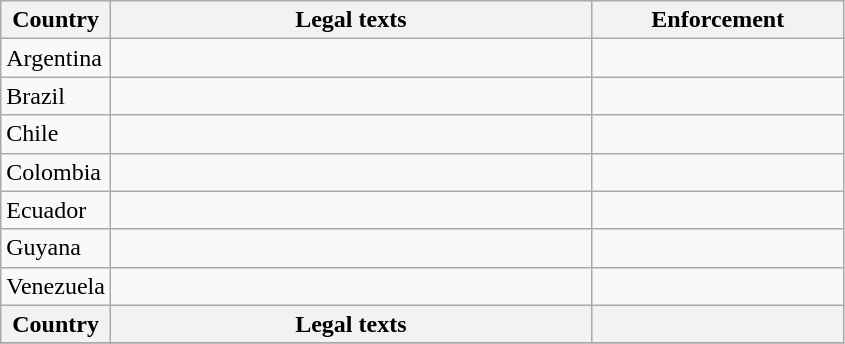<table class="wikitable sortable">
<tr>
<th style="width: 13%">Country</th>
<th style="width: 57%" class="unsortable">Legal texts</th>
<th>Enforcement</th>
</tr>
<tr>
<td> Argentina</td>
<td></td>
<td></td>
</tr>
<tr>
<td> Brazil</td>
<td></td>
<td></td>
</tr>
<tr>
<td> Chile</td>
<td></td>
<td></td>
</tr>
<tr>
<td> Colombia</td>
<td></td>
<td></td>
</tr>
<tr>
<td> Ecuador</td>
<td></td>
<td></td>
</tr>
<tr>
<td> Guyana</td>
<td></td>
<td></td>
</tr>
<tr>
<td> Venezuela</td>
<td></td>
<td></td>
</tr>
<tr>
<th style="width: 13%">Country</th>
<th style="width: 57%" class="unsortable">Legal texts</th>
<th></th>
</tr>
<tr>
</tr>
</table>
